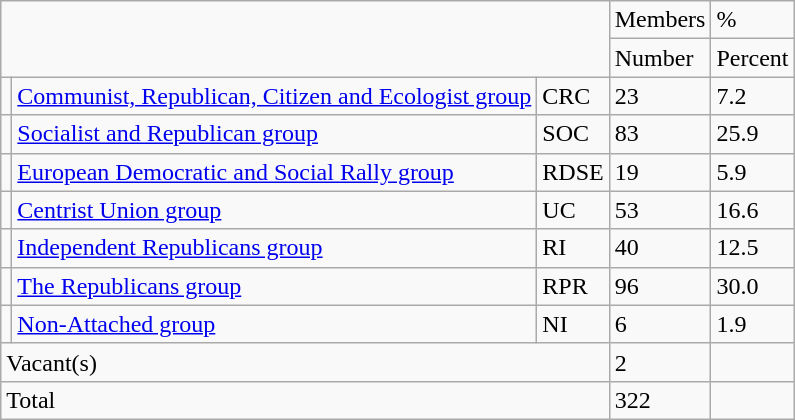<table class="wikitable">
<tr>
<td colspan="3" rowspan="2"></td>
<td>Members</td>
<td>%</td>
</tr>
<tr>
<td>Number</td>
<td>Percent</td>
</tr>
<tr>
<td></td>
<td><a href='#'>Communist, Republican, Citizen and Ecologist group</a></td>
<td>CRC</td>
<td>23</td>
<td>7.2</td>
</tr>
<tr>
<td></td>
<td><a href='#'>Socialist and Republican group</a></td>
<td>SOC</td>
<td>83</td>
<td>25.9</td>
</tr>
<tr>
<td></td>
<td><a href='#'>European Democratic and Social Rally group</a></td>
<td>RDSE</td>
<td>19</td>
<td>5.9</td>
</tr>
<tr>
<td></td>
<td><a href='#'>Centrist Union group</a></td>
<td>UC</td>
<td>53</td>
<td>16.6</td>
</tr>
<tr>
<td></td>
<td><a href='#'>Independent Republicans group</a></td>
<td>RI</td>
<td>40</td>
<td>12.5</td>
</tr>
<tr>
<td></td>
<td><a href='#'>The Republicans group</a></td>
<td>RPR</td>
<td>96</td>
<td>30.0</td>
</tr>
<tr>
<td></td>
<td><a href='#'>Non-Attached group</a></td>
<td>NI</td>
<td>6</td>
<td>1.9</td>
</tr>
<tr>
<td colspan="3">Vacant(s)</td>
<td>2</td>
<td></td>
</tr>
<tr>
<td colspan="3">Total</td>
<td>322</td>
</tr>
</table>
